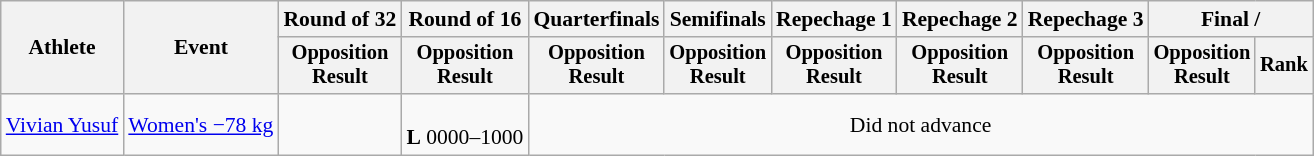<table class="wikitable" style="font-size:90%">
<tr>
<th rowspan="2">Athlete</th>
<th rowspan="2">Event</th>
<th>Round of 32</th>
<th>Round of 16</th>
<th>Quarterfinals</th>
<th>Semifinals</th>
<th>Repechage 1</th>
<th>Repechage 2</th>
<th>Repechage 3</th>
<th colspan=2>Final / </th>
</tr>
<tr style="font-size:95%">
<th>Opposition<br>Result</th>
<th>Opposition<br>Result</th>
<th>Opposition<br>Result</th>
<th>Opposition<br>Result</th>
<th>Opposition<br>Result</th>
<th>Opposition<br>Result</th>
<th>Opposition<br>Result</th>
<th>Opposition<br>Result</th>
<th>Rank</th>
</tr>
<tr align=center>
<td align=left><a href='#'>Vivian Yusuf</a></td>
<td align=left><a href='#'>Women's −78 kg</a></td>
<td></td>
<td> <br> <strong>L</strong> 0000–1000</td>
<td colspan=7>Did not advance</td>
</tr>
</table>
